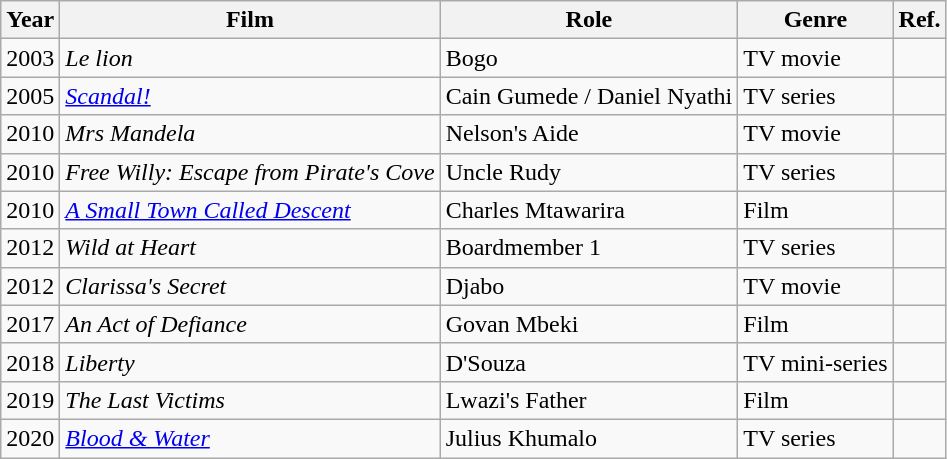<table class="wikitable">
<tr>
<th>Year</th>
<th>Film</th>
<th>Role</th>
<th>Genre</th>
<th>Ref.</th>
</tr>
<tr>
<td>2003</td>
<td><em>Le lion</em></td>
<td>Bogo</td>
<td>TV movie</td>
<td></td>
</tr>
<tr>
<td>2005</td>
<td><em><a href='#'>Scandal!</a></em></td>
<td>Cain Gumede / Daniel Nyathi</td>
<td>TV series</td>
<td></td>
</tr>
<tr>
<td>2010</td>
<td><em>Mrs Mandela</em></td>
<td>Nelson's Aide</td>
<td>TV movie</td>
<td></td>
</tr>
<tr>
<td>2010</td>
<td><em>Free Willy: Escape from Pirate's Cove</em></td>
<td>Uncle Rudy</td>
<td>TV series</td>
<td></td>
</tr>
<tr>
<td>2010</td>
<td><em><a href='#'>A Small Town Called Descent</a></em></td>
<td>Charles Mtawarira</td>
<td>Film</td>
<td></td>
</tr>
<tr>
<td>2012</td>
<td><em>Wild at Heart</em></td>
<td>Boardmember 1</td>
<td>TV series</td>
<td></td>
</tr>
<tr>
<td>2012</td>
<td><em>Clarissa's Secret</em></td>
<td>Djabo</td>
<td>TV movie</td>
<td></td>
</tr>
<tr>
<td>2017</td>
<td><em>An Act of Defiance</em></td>
<td>Govan Mbeki</td>
<td>Film</td>
<td></td>
</tr>
<tr>
<td>2018</td>
<td><em>Liberty</em></td>
<td>D'Souza</td>
<td>TV mini-series</td>
<td></td>
</tr>
<tr>
<td>2019</td>
<td><em>The Last Victims</em></td>
<td>Lwazi's Father</td>
<td>Film</td>
<td></td>
</tr>
<tr>
<td>2020</td>
<td><em><a href='#'>Blood & Water</a></em></td>
<td>Julius Khumalo</td>
<td>TV series</td>
<td></td>
</tr>
</table>
